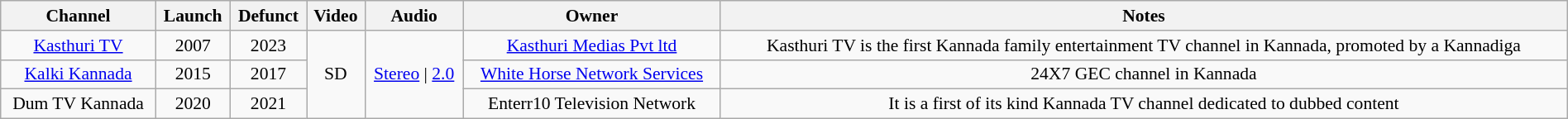<table class="wikitable sortable" style="border-collapse:collapse; font-size: 90%; text-align:center" width="100%">
<tr>
<th>Channel</th>
<th>Launch</th>
<th>Defunct</th>
<th>Video</th>
<th>Audio</th>
<th>Owner</th>
<th>Notes</th>
</tr>
<tr>
<td><a href='#'>Kasthuri TV</a></td>
<td>2007</td>
<td>2023</td>
<td rowspan="3">SD</td>
<td rowspan="3"><a href='#'>Stereo</a> | <a href='#'>2.0</a></td>
<td><a href='#'>Kasthuri Medias Pvt ltd</a></td>
<td>Kasthuri TV is the first Kannada family entertainment TV channel in Kannada, promoted by a Kannadiga</td>
</tr>
<tr>
<td><a href='#'>Kalki Kannada</a></td>
<td>2015</td>
<td>2017</td>
<td><a href='#'>White Horse Network Services</a></td>
<td>24X7 GEC channel in Kannada</td>
</tr>
<tr>
<td>Dum TV Kannada</td>
<td>2020</td>
<td>2021</td>
<td>Enterr10 Television Network</td>
<td>It is a first of its kind Kannada TV channel dedicated to dubbed content</td>
</tr>
</table>
